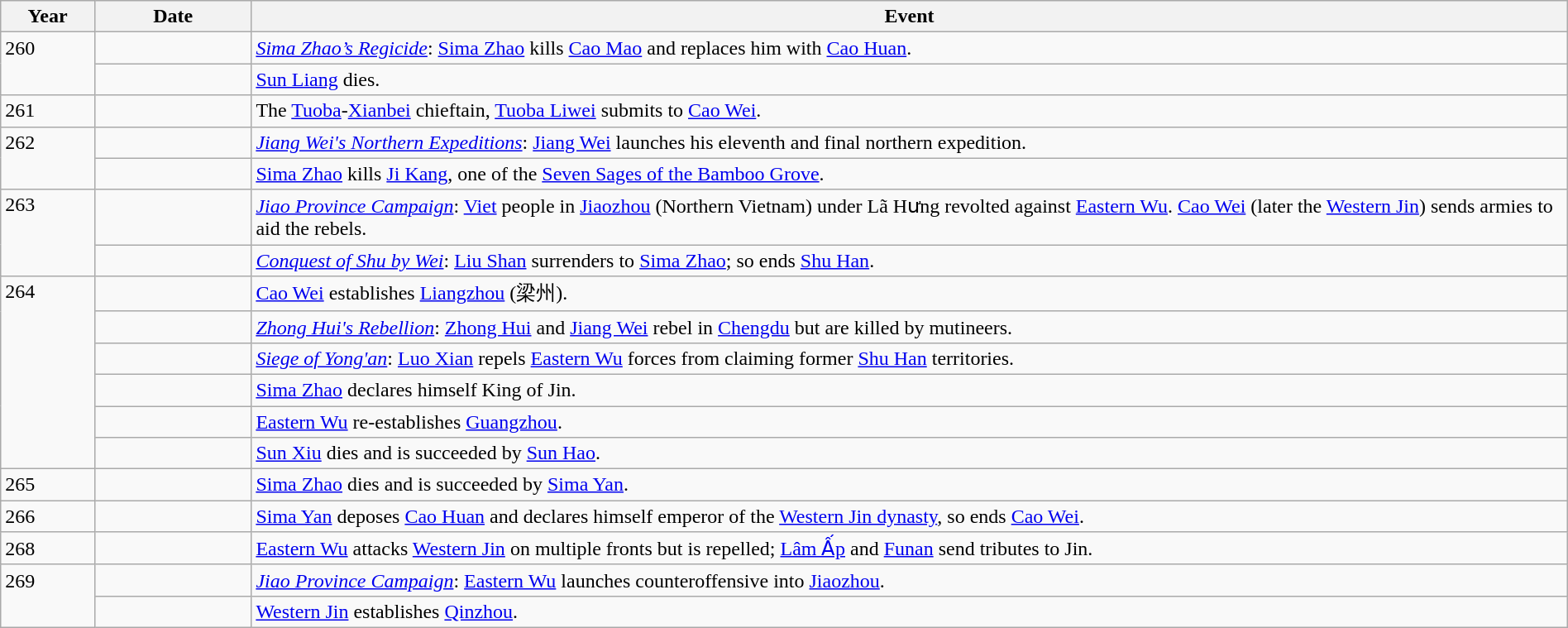<table class="wikitable" style="width:100%;">
<tr>
<th style="width:6%">Year</th>
<th style="width:10%">Date</th>
<th>Event</th>
</tr>
<tr>
<td rowspan="2" style="vertical-align:top;">260</td>
<td></td>
<td><em><a href='#'>Sima Zhao’s Regicide</a></em>: <a href='#'>Sima Zhao</a> kills <a href='#'>Cao Mao</a> and replaces him with <a href='#'>Cao Huan</a>.</td>
</tr>
<tr>
<td></td>
<td><a href='#'>Sun Liang</a> dies.</td>
</tr>
<tr>
<td>261</td>
<td></td>
<td>The <a href='#'>Tuoba</a>-<a href='#'>Xianbei</a> chieftain, <a href='#'>Tuoba Liwei</a> submits to <a href='#'>Cao Wei</a>.</td>
</tr>
<tr>
<td rowspan="2" style="vertical-align:top;">262</td>
<td></td>
<td><em><a href='#'>Jiang Wei's Northern Expeditions</a></em>: <a href='#'>Jiang Wei</a> launches his eleventh and final northern expedition.</td>
</tr>
<tr>
<td></td>
<td><a href='#'>Sima Zhao</a> kills <a href='#'>Ji Kang</a>, one of the <a href='#'>Seven Sages of the Bamboo Grove</a>.</td>
</tr>
<tr>
<td rowspan="2" style="vertical-align:top;">263</td>
<td></td>
<td><em><a href='#'>Jiao Province Campaign</a></em>: <a href='#'>Viet</a> people in <a href='#'>Jiaozhou</a> (Northern Vietnam) under Lã Hưng revolted against <a href='#'>Eastern Wu</a>. <a href='#'>Cao Wei</a> (later the <a href='#'>Western Jin</a>) sends armies to aid the rebels.</td>
</tr>
<tr>
<td></td>
<td><em><a href='#'>Conquest of Shu by Wei</a></em>: <a href='#'>Liu Shan</a> surrenders to <a href='#'>Sima Zhao</a>; so ends <a href='#'>Shu Han</a>.</td>
</tr>
<tr>
<td rowspan="6" style="vertical-align:top;">264</td>
<td></td>
<td><a href='#'>Cao Wei</a> establishes <a href='#'>Liangzhou</a> (梁州).</td>
</tr>
<tr>
<td></td>
<td><em><a href='#'>Zhong Hui's Rebellion</a></em>: <a href='#'>Zhong Hui</a> and <a href='#'>Jiang Wei</a> rebel in <a href='#'>Chengdu</a> but are killed by mutineers.</td>
</tr>
<tr>
<td></td>
<td><em><a href='#'>Siege of Yong'an</a></em>: <a href='#'>Luo Xian</a> repels <a href='#'>Eastern Wu</a> forces from claiming former <a href='#'>Shu Han</a> territories.</td>
</tr>
<tr>
<td></td>
<td><a href='#'>Sima Zhao</a> declares himself King of Jin.</td>
</tr>
<tr>
<td></td>
<td><a href='#'>Eastern Wu</a> re-establishes <a href='#'>Guangzhou</a>.</td>
</tr>
<tr>
<td></td>
<td><a href='#'>Sun Xiu</a> dies and is succeeded by <a href='#'>Sun Hao</a>.</td>
</tr>
<tr>
<td>265</td>
<td></td>
<td><a href='#'>Sima Zhao</a> dies and is succeeded by <a href='#'>Sima Yan</a>.</td>
</tr>
<tr>
<td>266</td>
<td></td>
<td><a href='#'>Sima Yan</a> deposes <a href='#'>Cao Huan</a> and declares himself emperor of the <a href='#'>Western Jin dynasty</a>, so ends <a href='#'>Cao Wei</a>.</td>
</tr>
<tr>
<td>268</td>
<td></td>
<td><a href='#'>Eastern Wu</a> attacks <a href='#'>Western Jin</a> on multiple fronts but is repelled; <a href='#'>Lâm Ấp</a> and <a href='#'>Funan</a> send tributes to Jin.</td>
</tr>
<tr>
<td rowspan="2" style="vertical-align:top;">269</td>
<td></td>
<td><em><a href='#'>Jiao Province Campaign</a></em>: <a href='#'>Eastern Wu</a> launches counteroffensive into <a href='#'>Jiaozhou</a>.</td>
</tr>
<tr>
<td></td>
<td><a href='#'>Western Jin</a> establishes <a href='#'>Qinzhou</a>.</td>
</tr>
</table>
